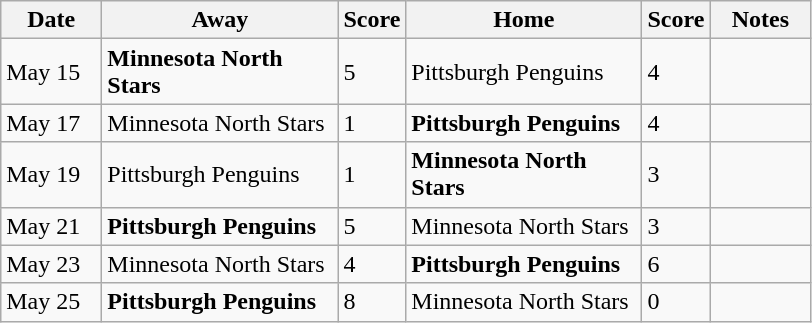<table class="wikitable">
<tr>
<th bgcolor="#DDDDFF" width="60">Date</th>
<th bgcolor="#DDDDFF" width="150">Away</th>
<th bgcolor="#DDDDFF" width="5">Score</th>
<th bgcolor="#DDDDFF" width="150">Home</th>
<th bgcolor="#DDDDFF" width="5">Score</th>
<th bgcolor="#DDDDFF" width="60">Notes</th>
</tr>
<tr>
<td>May 15</td>
<td><strong>Minnesota North Stars</strong></td>
<td>5</td>
<td>Pittsburgh Penguins</td>
<td>4</td>
<td></td>
</tr>
<tr>
<td>May 17</td>
<td>Minnesota North Stars</td>
<td>1</td>
<td><strong>Pittsburgh Penguins</strong></td>
<td>4</td>
<td></td>
</tr>
<tr>
<td>May 19</td>
<td>Pittsburgh Penguins</td>
<td>1</td>
<td><strong>Minnesota North Stars</strong></td>
<td>3</td>
<td></td>
</tr>
<tr>
<td>May 21</td>
<td><strong>Pittsburgh Penguins</strong></td>
<td>5</td>
<td>Minnesota North Stars</td>
<td>3</td>
<td></td>
</tr>
<tr>
<td>May 23</td>
<td>Minnesota North Stars</td>
<td>4</td>
<td><strong>Pittsburgh Penguins</strong></td>
<td>6</td>
<td></td>
</tr>
<tr>
<td>May 25</td>
<td><strong>Pittsburgh Penguins</strong></td>
<td>8</td>
<td>Minnesota North Stars</td>
<td>0</td>
<td></td>
</tr>
</table>
